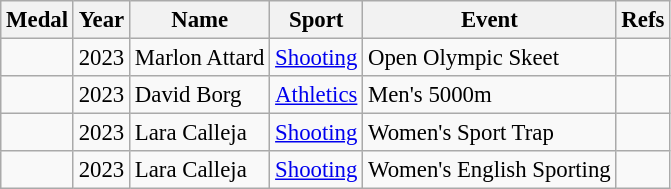<table class="wikitable sortable" style="font-size: 95%;">
<tr>
<th>Medal</th>
<th>Year</th>
<th>Name</th>
<th>Sport</th>
<th>Event</th>
<th>Refs</th>
</tr>
<tr>
<td></td>
<td>2023</td>
<td>Marlon Attard</td>
<td><a href='#'>Shooting</a></td>
<td>Open Olympic Skeet</td>
<td></td>
</tr>
<tr>
<td></td>
<td>2023</td>
<td>David Borg</td>
<td><a href='#'>Athletics</a></td>
<td>Men's 5000m</td>
<td></td>
</tr>
<tr>
<td></td>
<td>2023</td>
<td>Lara Calleja</td>
<td><a href='#'>Shooting</a></td>
<td>Women's Sport Trap</td>
<td></td>
</tr>
<tr>
<td></td>
<td>2023</td>
<td>Lara Calleja</td>
<td><a href='#'>Shooting</a></td>
<td>Women's English Sporting</td>
<td></td>
</tr>
</table>
